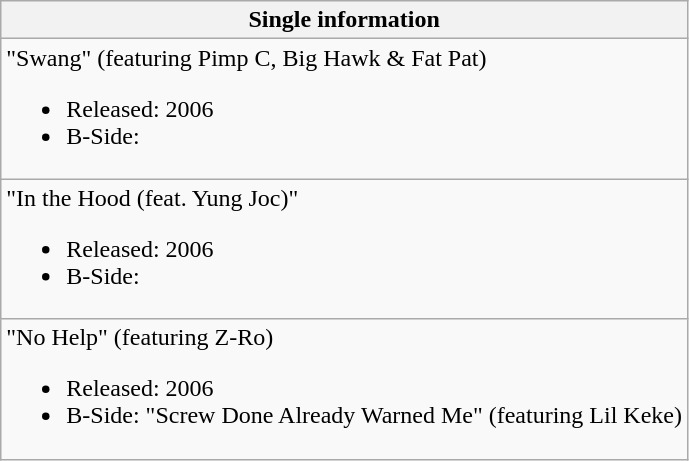<table class="wikitable">
<tr>
<th>Single information</th>
</tr>
<tr>
<td>"Swang" (featuring Pimp C, Big Hawk & Fat Pat)<br><ul><li>Released: 2006</li><li>B-Side:</li></ul></td>
</tr>
<tr>
<td>"In the Hood (feat. Yung Joc)"<br><ul><li>Released: 2006</li><li>B-Side:</li></ul></td>
</tr>
<tr>
<td>"No Help" (featuring Z-Ro)<br><ul><li>Released: 2006</li><li>B-Side: "Screw Done Already Warned Me" (featuring Lil Keke)</li></ul></td>
</tr>
</table>
